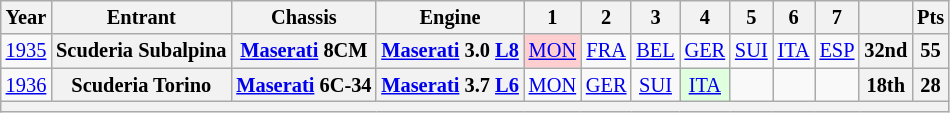<table class="wikitable" style="text-align:center; font-size:85%">
<tr>
<th>Year</th>
<th>Entrant</th>
<th>Chassis</th>
<th>Engine</th>
<th>1</th>
<th>2</th>
<th>3</th>
<th>4</th>
<th>5</th>
<th>6</th>
<th>7</th>
<th></th>
<th>Pts</th>
</tr>
<tr>
<td><a href='#'>1935</a></td>
<th nowrap>Scuderia Subalpina</th>
<th nowrap><a href='#'>Maserati</a> 8CM</th>
<th nowrap><a href='#'>Maserati</a> 3.0 <a href='#'>L8</a></th>
<td style="background:#ffcfcf;"><a href='#'>MON</a><br></td>
<td><a href='#'>FRA</a></td>
<td><a href='#'>BEL</a></td>
<td><a href='#'>GER</a></td>
<td><a href='#'>SUI</a></td>
<td><a href='#'>ITA</a></td>
<td><a href='#'>ESP</a></td>
<th>32nd</th>
<th>55</th>
</tr>
<tr>
<td><a href='#'>1936</a></td>
<th nowrap>Scuderia Torino</th>
<th nowrap><a href='#'>Maserati</a> 6C-34</th>
<th nowrap><a href='#'>Maserati</a> 3.7 <a href='#'>L6</a></th>
<td><a href='#'>MON</a></td>
<td><a href='#'>GER</a></td>
<td><a href='#'>SUI</a></td>
<td style="background:#dfffdf;"><a href='#'>ITA</a><br></td>
<td></td>
<td></td>
<td></td>
<th>18th</th>
<th>28</th>
</tr>
<tr>
<th colspan=13></th>
</tr>
</table>
